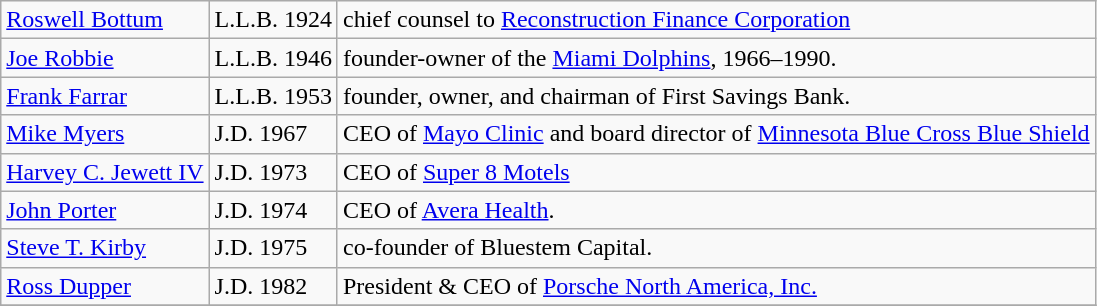<table class="wikitable">
<tr>
<td><a href='#'>Roswell Bottum</a></td>
<td>L.L.B. 1924</td>
<td>chief counsel to <a href='#'>Reconstruction Finance Corporation</a></td>
</tr>
<tr>
<td><a href='#'>Joe Robbie</a></td>
<td>L.L.B. 1946</td>
<td>founder-owner of the <a href='#'>Miami Dolphins</a>, 1966–1990.</td>
</tr>
<tr>
<td><a href='#'>Frank Farrar</a></td>
<td>L.L.B. 1953</td>
<td>founder, owner, and chairman of First Savings Bank.</td>
</tr>
<tr>
<td><a href='#'>Mike Myers</a></td>
<td>J.D. 1967</td>
<td>CEO of <a href='#'>Mayo Clinic</a> and board director of <a href='#'>Minnesota Blue Cross Blue Shield</a></td>
</tr>
<tr>
<td><a href='#'>Harvey C. Jewett IV</a></td>
<td>J.D. 1973</td>
<td>CEO of <a href='#'>Super 8 Motels</a></td>
</tr>
<tr>
<td><a href='#'>John Porter</a></td>
<td>J.D. 1974</td>
<td>CEO of <a href='#'>Avera Health</a>.</td>
</tr>
<tr>
<td><a href='#'>Steve T. Kirby</a></td>
<td>J.D. 1975</td>
<td>co-founder of Bluestem Capital.</td>
</tr>
<tr>
<td><a href='#'>Ross Dupper</a></td>
<td>J.D. 1982</td>
<td>President & CEO of <a href='#'>Porsche North America, Inc.</a></td>
</tr>
<tr>
</tr>
</table>
